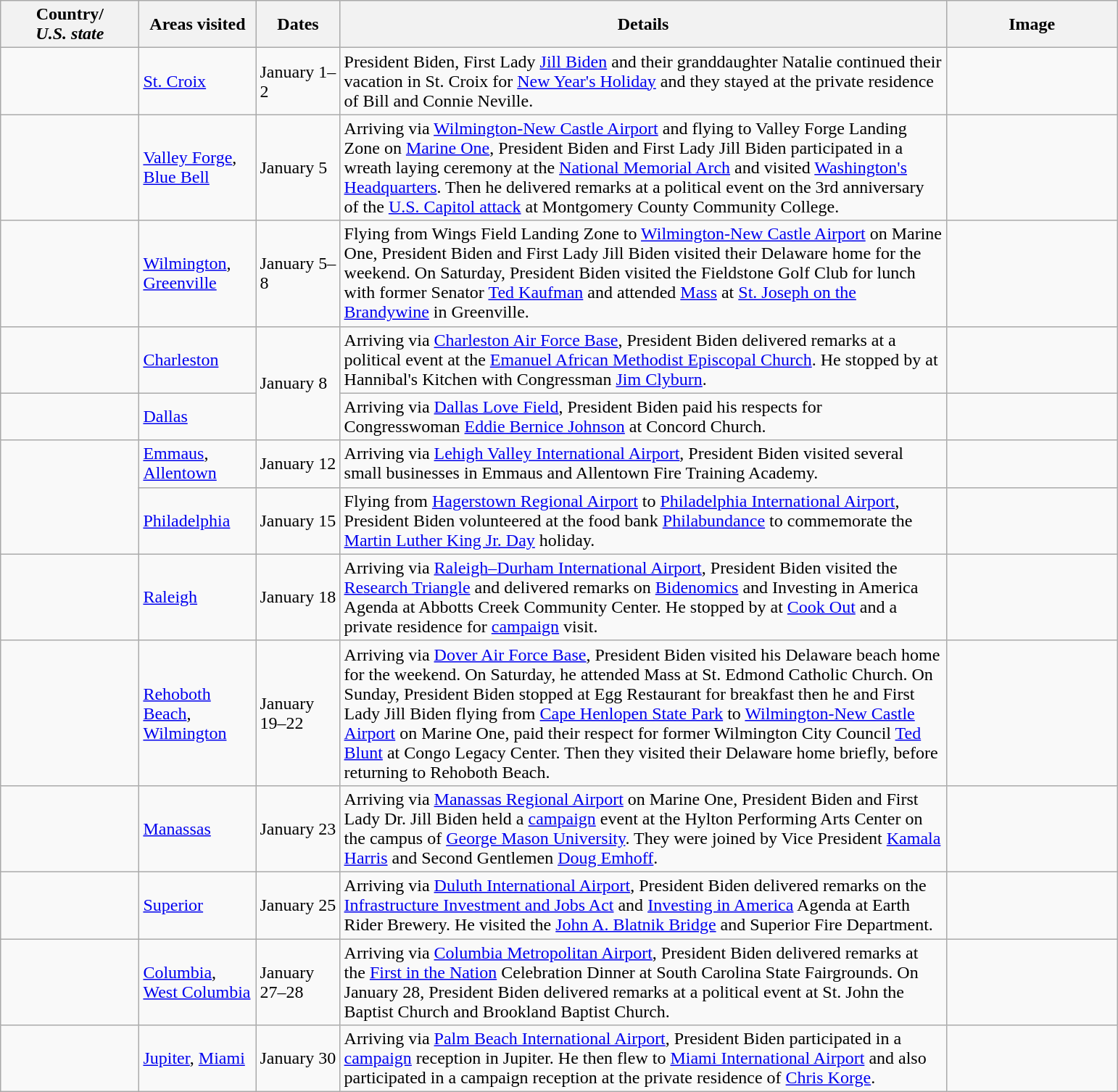<table class="wikitable" style="margin: 1em auto 1em auto">
<tr>
<th width=120>Country/<br><em>U.S. state</em></th>
<th width=100>Areas visited</th>
<th width=70>Dates</th>
<th width=550>Details</th>
<th width=150>Image</th>
</tr>
<tr>
<td></td>
<td><a href='#'>St. Croix</a></td>
<td>January 1–2</td>
<td>President Biden, First Lady <a href='#'>Jill Biden</a> and their granddaughter Natalie continued their vacation in St. Croix for <a href='#'>New Year's Holiday</a> and they stayed at the private residence of Bill and Connie Neville.</td>
<td></td>
</tr>
<tr>
<td></td>
<td><a href='#'>Valley Forge</a>, <a href='#'>Blue Bell</a></td>
<td>January 5</td>
<td>Arriving via <a href='#'>Wilmington-New Castle Airport</a> and flying to Valley Forge Landing Zone on <a href='#'>Marine One</a>, President Biden and First Lady Jill Biden participated in a wreath laying ceremony at the <a href='#'>National Memorial Arch</a> and visited <a href='#'>Washington's Headquarters</a>. Then he delivered remarks at a political event on the 3rd anniversary of the <a href='#'>U.S. Capitol attack</a> at Montgomery County Community College.</td>
<td></td>
</tr>
<tr>
<td></td>
<td><a href='#'>Wilmington</a>, <a href='#'>Greenville</a></td>
<td>January 5–8</td>
<td>Flying from Wings Field Landing Zone to <a href='#'>Wilmington-New Castle Airport</a> on Marine One, President Biden and First Lady Jill Biden visited their Delaware home for the weekend. On Saturday, President Biden visited the Fieldstone Golf Club for lunch with former Senator <a href='#'>Ted Kaufman</a> and attended <a href='#'>Mass</a> at <a href='#'>St. Joseph on the Brandywine</a> in Greenville.</td>
<td></td>
</tr>
<tr>
<td></td>
<td><a href='#'>Charleston</a></td>
<td rowspan="2">January 8</td>
<td>Arriving via <a href='#'>Charleston Air Force Base</a>, President Biden delivered remarks at a political event at the <a href='#'>Emanuel African Methodist Episcopal Church</a>. He stopped by at Hannibal's Kitchen with Congressman <a href='#'>Jim Clyburn</a>.</td>
<td></td>
</tr>
<tr>
<td></td>
<td><a href='#'>Dallas</a></td>
<td>Arriving via <a href='#'>Dallas Love Field</a>, President Biden paid his respects for Congresswoman <a href='#'>Eddie Bernice Johnson</a> at Concord Church.</td>
<td></td>
</tr>
<tr>
<td rowspan="2"></td>
<td><a href='#'>Emmaus</a>, <a href='#'>Allentown</a></td>
<td>January 12</td>
<td>Arriving via <a href='#'>Lehigh Valley International Airport</a>, President Biden visited several small businesses in Emmaus and Allentown Fire Training Academy.</td>
<td></td>
</tr>
<tr>
<td><a href='#'>Philadelphia</a></td>
<td>January 15</td>
<td>Flying from <a href='#'>Hagerstown Regional Airport</a> to <a href='#'>Philadelphia International Airport</a>, President Biden volunteered at the food bank <a href='#'>Philabundance</a> to commemorate the <a href='#'>Martin Luther King Jr. Day</a> holiday.</td>
<td></td>
</tr>
<tr>
<td></td>
<td><a href='#'>Raleigh</a></td>
<td>January 18</td>
<td>Arriving via <a href='#'>Raleigh–Durham International Airport</a>, President Biden visited the <a href='#'>Research Triangle</a> and delivered remarks on <a href='#'>Bidenomics</a> and Investing in America Agenda at Abbotts Creek Community Center. He stopped by at <a href='#'>Cook Out</a> and a private residence for <a href='#'>campaign</a> visit.</td>
<td></td>
</tr>
<tr>
<td></td>
<td><a href='#'>Rehoboth Beach</a>, <a href='#'>Wilmington</a></td>
<td>January 19–22</td>
<td>Arriving via <a href='#'>Dover Air Force Base</a>, President Biden visited his Delaware beach home for the weekend. On Saturday, he attended Mass at St. Edmond Catholic Church. On Sunday, President Biden stopped at Egg Restaurant for breakfast then he and First Lady Jill Biden flying from <a href='#'>Cape Henlopen State Park</a> to <a href='#'>Wilmington-New Castle Airport</a> on Marine One, paid their respect for former Wilmington City Council <a href='#'>Ted Blunt</a> at Congo Legacy Center. Then they visited their Delaware home briefly, before returning to Rehoboth Beach.</td>
<td></td>
</tr>
<tr>
<td></td>
<td><a href='#'>Manassas</a></td>
<td>January 23</td>
<td>Arriving via <a href='#'>Manassas Regional Airport</a> on Marine One, President Biden and First Lady Dr. Jill Biden held a <a href='#'>campaign</a> event at the Hylton Performing Arts Center on the campus of <a href='#'>George Mason University</a>. They were joined by Vice President <a href='#'>Kamala Harris</a> and Second Gentlemen <a href='#'>Doug Emhoff</a>.</td>
<td></td>
</tr>
<tr>
<td></td>
<td><a href='#'>Superior</a></td>
<td>January 25</td>
<td>Arriving via <a href='#'>Duluth International Airport</a>, President Biden delivered remarks on the <a href='#'>Infrastructure Investment and Jobs Act</a> and <a href='#'>Investing in America</a> Agenda at Earth Rider Brewery. He visited the <a href='#'>John A. Blatnik Bridge</a> and Superior Fire Department.</td>
<td></td>
</tr>
<tr>
<td></td>
<td><a href='#'>Columbia</a>, <a href='#'>West Columbia</a></td>
<td>January 27–28</td>
<td>Arriving via <a href='#'>Columbia Metropolitan Airport</a>, President Biden delivered remarks at the <a href='#'>First in the Nation</a> Celebration Dinner at South Carolina State Fairgrounds. On January 28, President Biden delivered remarks at a political event at St. John the Baptist Church and Brookland Baptist Church.</td>
<td></td>
</tr>
<tr>
<td></td>
<td><a href='#'>Jupiter</a>, <a href='#'>Miami</a></td>
<td>January 30</td>
<td>Arriving via <a href='#'>Palm Beach International Airport</a>, President Biden participated in a <a href='#'>campaign</a> reception in Jupiter. He then flew to <a href='#'>Miami International Airport</a> and also participated in a campaign reception at the private residence of <a href='#'>Chris Korge</a>.</td>
<td></td>
</tr>
</table>
